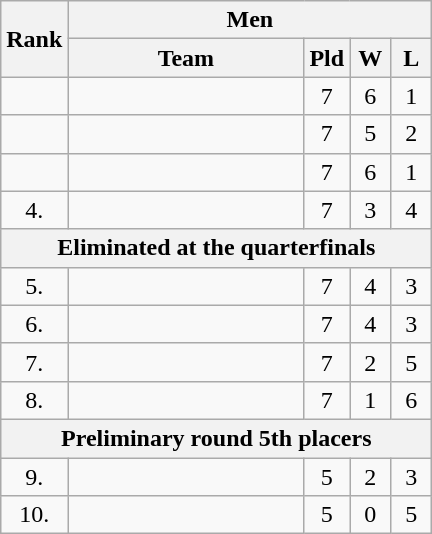<table class=wikitable>
<tr>
<th rowspan=2>Rank</th>
<th colspan=4>Men</th>
</tr>
<tr>
<th width=150px>Team</th>
<th width=20px>Pld</th>
<th width=20px>W</th>
<th width=20px>L</th>
</tr>
<tr align=center>
<td></td>
<td align=left></td>
<td>7</td>
<td>6</td>
<td>1</td>
</tr>
<tr align=center>
<td></td>
<td align=left></td>
<td>7</td>
<td>5</td>
<td>2</td>
</tr>
<tr align=center>
<td></td>
<td align=left></td>
<td>7</td>
<td>6</td>
<td>1</td>
</tr>
<tr align=center>
<td>4.</td>
<td align=left></td>
<td>7</td>
<td>3</td>
<td>4</td>
</tr>
<tr>
<th colspan=9>Eliminated at the quarterfinals</th>
</tr>
<tr align=center>
<td>5.</td>
<td align=left></td>
<td>7</td>
<td>4</td>
<td>3</td>
</tr>
<tr align=center>
<td>6.</td>
<td align=left></td>
<td>7</td>
<td>4</td>
<td>3</td>
</tr>
<tr align=center>
<td>7.</td>
<td align=left></td>
<td>7</td>
<td>2</td>
<td>5</td>
</tr>
<tr align=center>
<td>8.</td>
<td align=left></td>
<td>7</td>
<td>1</td>
<td>6</td>
</tr>
<tr>
<th colspan=9>Preliminary round 5th placers</th>
</tr>
<tr align=center>
<td>9.</td>
<td align=left></td>
<td>5</td>
<td>2</td>
<td>3</td>
</tr>
<tr align=center>
<td>10.</td>
<td align=left></td>
<td>5</td>
<td>0</td>
<td>5</td>
</tr>
</table>
